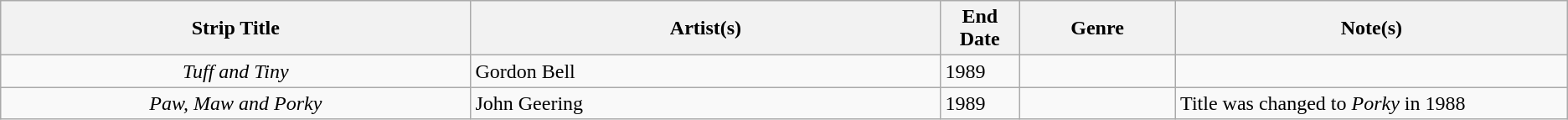<table class="wikitable sortable">
<tr>
<th width=30%>Strip Title</th>
<th width=30%>Artist(s)</th>
<th width=5%>End Date</th>
<th width=10%>Genre</th>
<th width=25%>Note(s)</th>
</tr>
<tr>
<td align=center><em>Tuff and Tiny</em></td>
<td>Gordon Bell</td>
<td>1989</td>
<td></td>
<td></td>
</tr>
<tr>
<td align=center><em>Paw, Maw and Porky</em></td>
<td>John Geering</td>
<td>1989</td>
<td></td>
<td>Title was changed to <em>Porky</em> in 1988</td>
</tr>
</table>
